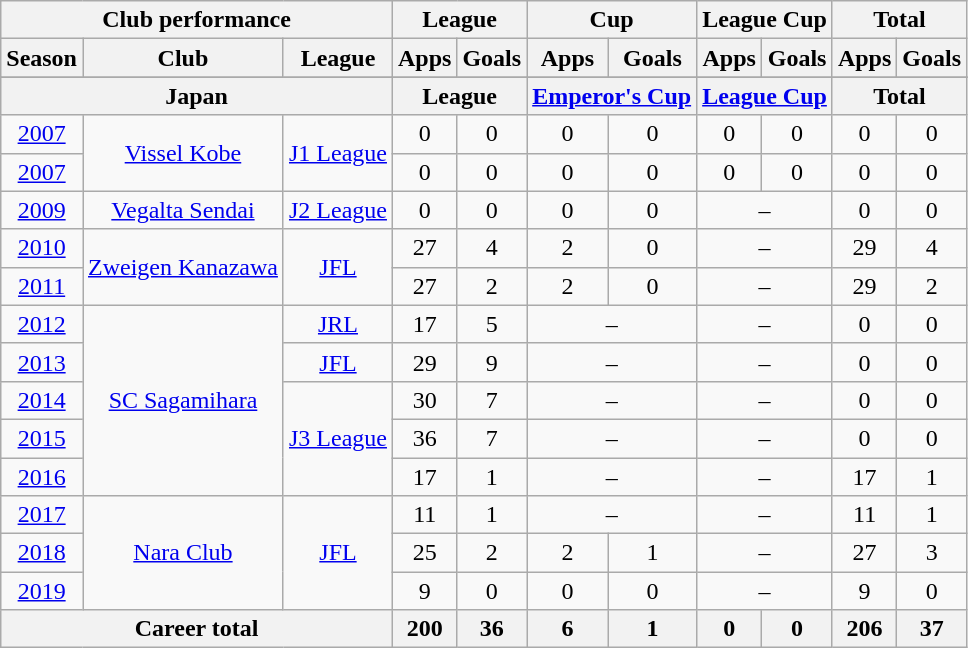<table class="wikitable" style="text-align:center">
<tr>
<th colspan=3>Club performance</th>
<th colspan=2>League</th>
<th colspan=2>Cup</th>
<th colspan=2>League Cup</th>
<th colspan=2>Total</th>
</tr>
<tr>
<th>Season</th>
<th>Club</th>
<th>League</th>
<th>Apps</th>
<th>Goals</th>
<th>Apps</th>
<th>Goals</th>
<th>Apps</th>
<th>Goals</th>
<th>Apps</th>
<th>Goals</th>
</tr>
<tr>
</tr>
<tr>
<th colspan=3>Japan</th>
<th colspan=2>League</th>
<th colspan=2><a href='#'>Emperor's Cup</a></th>
<th colspan=2><a href='#'>League Cup</a></th>
<th colspan=2>Total</th>
</tr>
<tr>
<td><a href='#'>2007</a></td>
<td rowspan="2"><a href='#'>Vissel Kobe</a></td>
<td rowspan="2"><a href='#'>J1 League</a></td>
<td>0</td>
<td>0</td>
<td>0</td>
<td>0</td>
<td>0</td>
<td>0</td>
<td>0</td>
<td>0</td>
</tr>
<tr>
<td><a href='#'>2007</a></td>
<td>0</td>
<td>0</td>
<td>0</td>
<td>0</td>
<td>0</td>
<td>0</td>
<td>0</td>
<td>0</td>
</tr>
<tr>
<td><a href='#'>2009</a></td>
<td><a href='#'>Vegalta Sendai</a></td>
<td><a href='#'>J2 League</a></td>
<td>0</td>
<td>0</td>
<td>0</td>
<td>0</td>
<td colspan="2">–</td>
<td>0</td>
<td>0</td>
</tr>
<tr>
<td><a href='#'>2010</a></td>
<td rowspan="2"><a href='#'>Zweigen Kanazawa</a></td>
<td rowspan="2"><a href='#'>JFL</a></td>
<td>27</td>
<td>4</td>
<td>2</td>
<td>0</td>
<td colspan="2">–</td>
<td>29</td>
<td>4</td>
</tr>
<tr>
<td><a href='#'>2011</a></td>
<td>27</td>
<td>2</td>
<td>2</td>
<td>0</td>
<td colspan="2">–</td>
<td>29</td>
<td>2</td>
</tr>
<tr>
<td><a href='#'>2012</a></td>
<td rowspan="5"><a href='#'>SC Sagamihara</a></td>
<td><a href='#'>JRL</a></td>
<td>17</td>
<td>5</td>
<td colspan="2">–</td>
<td colspan="2">–</td>
<td>0</td>
<td>0</td>
</tr>
<tr>
<td><a href='#'>2013</a></td>
<td><a href='#'>JFL</a></td>
<td>29</td>
<td>9</td>
<td colspan="2">–</td>
<td colspan="2">–</td>
<td>0</td>
<td>0</td>
</tr>
<tr>
<td><a href='#'>2014</a></td>
<td rowspan="3"><a href='#'>J3 League</a></td>
<td>30</td>
<td>7</td>
<td colspan="2">–</td>
<td colspan="2">–</td>
<td>0</td>
<td>0</td>
</tr>
<tr>
<td><a href='#'>2015</a></td>
<td>36</td>
<td>7</td>
<td colspan="2">–</td>
<td colspan="2">–</td>
<td>0</td>
<td>0</td>
</tr>
<tr>
<td><a href='#'>2016</a></td>
<td>17</td>
<td>1</td>
<td colspan="2">–</td>
<td colspan="2">–</td>
<td>17</td>
<td>1</td>
</tr>
<tr>
<td><a href='#'>2017</a></td>
<td rowspan="3"><a href='#'>Nara Club</a></td>
<td rowspan="3"><a href='#'>JFL</a></td>
<td>11</td>
<td>1</td>
<td colspan="2">–</td>
<td colspan="2">–</td>
<td>11</td>
<td>1</td>
</tr>
<tr>
<td><a href='#'>2018</a></td>
<td>25</td>
<td>2</td>
<td>2</td>
<td>1</td>
<td colspan="2">–</td>
<td>27</td>
<td>3</td>
</tr>
<tr>
<td><a href='#'>2019</a></td>
<td>9</td>
<td>0</td>
<td>0</td>
<td>0</td>
<td colspan="2">–</td>
<td>9</td>
<td>0</td>
</tr>
<tr>
<th colspan=3>Career total</th>
<th>200</th>
<th>36</th>
<th>6</th>
<th>1</th>
<th>0</th>
<th>0</th>
<th>206</th>
<th>37</th>
</tr>
</table>
